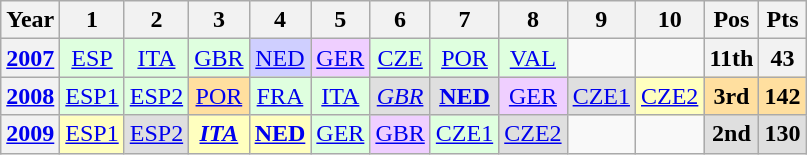<table class="wikitable" style="text-align:center">
<tr>
<th>Year</th>
<th>1</th>
<th>2</th>
<th>3</th>
<th>4</th>
<th>5</th>
<th>6</th>
<th>7</th>
<th>8</th>
<th>9</th>
<th>10</th>
<th>Pos</th>
<th>Pts</th>
</tr>
<tr>
<th><a href='#'>2007</a></th>
<td style="background:#dfffdf;"><a href='#'>ESP</a><br></td>
<td style="background:#dfffdf;"><a href='#'>ITA</a><br></td>
<td style="background:#dfffdf;"><a href='#'>GBR</a><br></td>
<td style="background:#cfcfff;"><a href='#'>NED</a><br></td>
<td style="background:#efcfff;"><a href='#'>GER</a><br></td>
<td style="background:#dfffdf;"><a href='#'>CZE</a><br></td>
<td style="background:#dfffdf;"><a href='#'>POR</a><br></td>
<td style="background:#dfffdf;"><a href='#'>VAL</a><br></td>
<td></td>
<td></td>
<th>11th</th>
<th>43</th>
</tr>
<tr>
<th><a href='#'>2008</a></th>
<td style="background:#dfffdf;"><a href='#'>ESP1</a><br></td>
<td style="background:#dfffdf;"><a href='#'>ESP2</a><br></td>
<td style="background:#ffdf9f;"><a href='#'>POR</a><br></td>
<td style="background:#dfffdf;"><a href='#'>FRA</a><br></td>
<td style="background:#dfffdf;"><a href='#'>ITA</a><br></td>
<td style="background:#dfdfdf;"><em><a href='#'>GBR</a></em><br></td>
<td style="background:#dfdfdf;"><strong><a href='#'>NED</a></strong><br></td>
<td style="background:#efcfff;"><a href='#'>GER</a><br></td>
<td style="background:#dfdfdf;"><a href='#'>CZE1</a><br></td>
<td style="background:#ffffbf;"><a href='#'>CZE2</a><br></td>
<th style="background:#ffdf9f;">3rd</th>
<th style="background:#ffdf9f;">142</th>
</tr>
<tr>
<th><a href='#'>2009</a></th>
<td style="background:#ffffbf;"><a href='#'>ESP1</a><br></td>
<td style="background:#dfdfdf;"><a href='#'>ESP2</a><br></td>
<td style="background:#ffffbf;"><strong><em><a href='#'>ITA</a></em></strong><br></td>
<td style="background:#ffffbf;"><strong><a href='#'>NED</a></strong><br></td>
<td style="background:#dfffdf;"><a href='#'>GER</a><br></td>
<td style="background:#efcfff;"><a href='#'>GBR</a><br></td>
<td style="background:#dfffdf;"><a href='#'>CZE1</a><br></td>
<td style="background:#dfdfdf;"><a href='#'>CZE2</a><br></td>
<td></td>
<td></td>
<th style="background:#dfdfdf;">2nd</th>
<th style="background:#dfdfdf;">130</th>
</tr>
</table>
